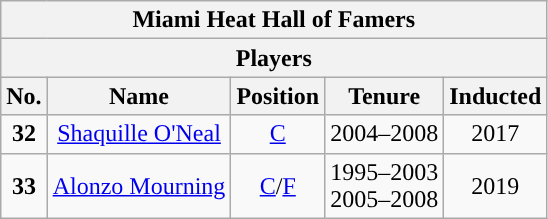<table class="wikitable" style="text-align:center;">
<tr>
<th colspan="5">Miami Heat Hall of Famers</th>
</tr>
<tr>
<th colspan="5">Players</th>
</tr>
<tr>
<th>No.</th>
<th>Name</th>
<th>Position</th>
<th>Tenure</th>
<th>Inducted</th>
</tr>
<tr>
<td><strong>32</strong></td>
<td><a href='#'>Shaquille O'Neal</a></td>
<td><a href='#'>C</a></td>
<td>2004–2008</td>
<td>2017</td>
</tr>
<tr>
<td><strong>33</strong></td>
<td><a href='#'>Alonzo Mourning</a></td>
<td><a href='#'>C</a>/<a href='#'>F</a></td>
<td>1995–2003<br>2005–2008</td>
<td>2019</td>
</tr>
</table>
